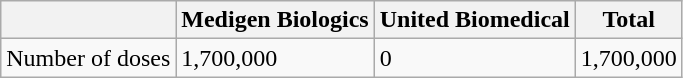<table class="wikitable">
<tr>
<th></th>
<th>Medigen Biologics</th>
<th>United Biomedical</th>
<th>Total</th>
</tr>
<tr>
<td>Number of doses</td>
<td>1,700,000</td>
<td>0</td>
<td>1,700,000</td>
</tr>
</table>
